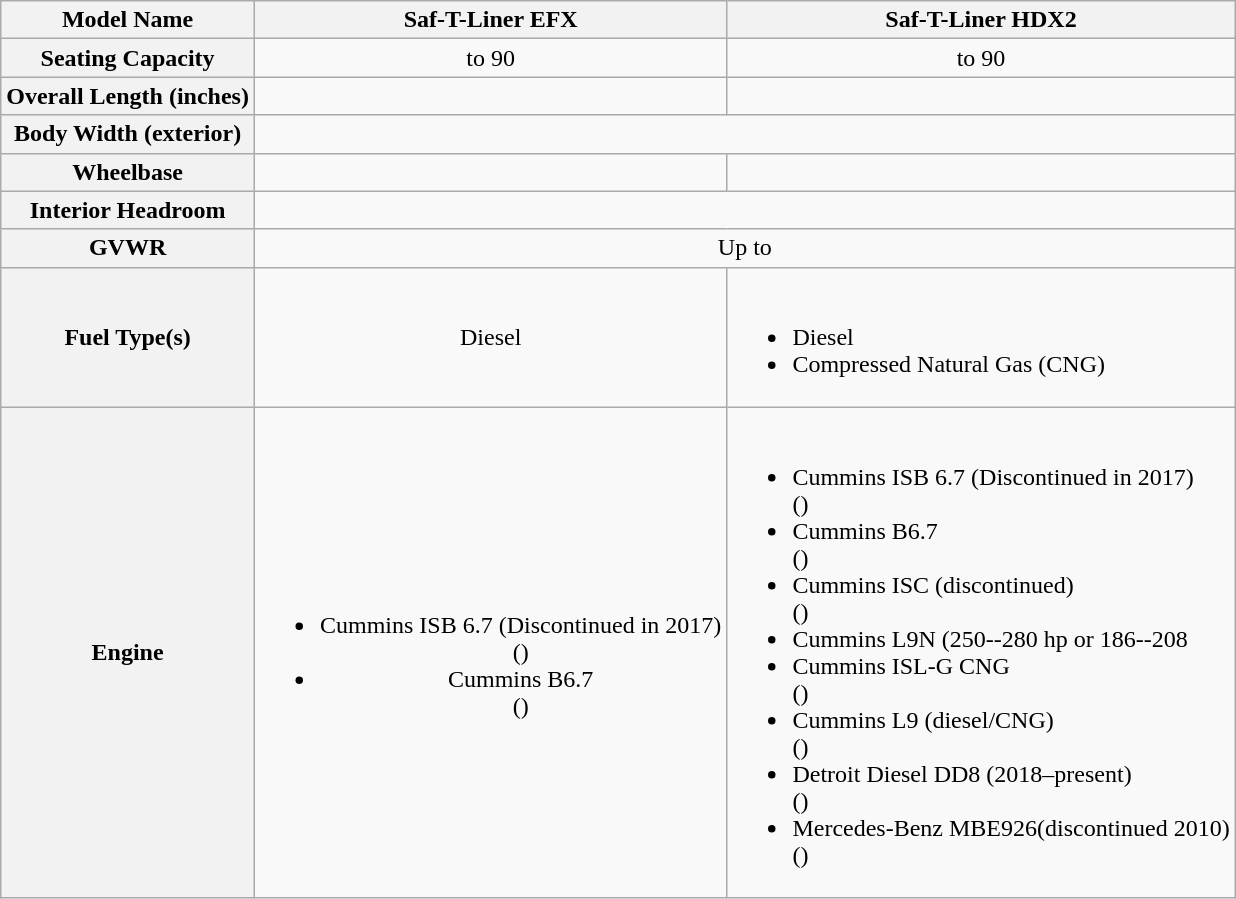<table class="wikitable">
<tr>
<th>Model Name</th>
<th>Saf-T-Liner EFX</th>
<th>Saf-T-Liner HDX2</th>
</tr>
<tr>
<th>Seating Capacity</th>
<td style="text-align:center">to 90</td>
<td style="text-align:center">to 90</td>
</tr>
<tr>
<th>Overall Length (inches)</th>
<td style="text-align:center"></td>
<td style="text-align:center"></td>
</tr>
<tr>
<th>Body Width (exterior)</th>
<td colspan=2 style="text-align:center"></td>
</tr>
<tr>
<th>Wheelbase</th>
<td style="text-align:center"></td>
<td style="text-align:center"></td>
</tr>
<tr>
<th>Interior Headroom</th>
<td colspan=2 style="text-align:center"></td>
</tr>
<tr>
<th>GVWR</th>
<td colspan=2 style="text-align:center">Up to </td>
</tr>
<tr>
<th>Fuel Type(s)</th>
<td style="text-align:center">Diesel</td>
<td><br><ul><li>Diesel</li><li>Compressed Natural Gas (CNG)</li></ul></td>
</tr>
<tr>
<th>Engine</th>
<td style="text-align:center"><br><ul><li>Cummins ISB 6.7 (Discontinued in 2017)<br>()</li><li>Cummins B6.7 <br>()</li></ul></td>
<td><br><ul><li>Cummins ISB 6.7 (Discontinued in 2017)<br>()</li><li>Cummins B6.7<br>()</li><li>Cummins ISC (discontinued)<br>()</li><li>Cummins L9N  (250--280 hp or 186--208</li><li>Cummins ISL-G CNG<br>()</li><li>Cummins L9 (diesel/CNG)<br> ()</li><li>Detroit Diesel DD8 (2018–present) <br> ()</li><li>Mercedes-Benz MBE926(discontinued 2010)<br>()</li></ul></td>
</tr>
</table>
